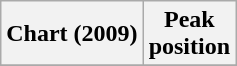<table class="wikitable plainrowheaders">
<tr>
<th scope="col">Chart (2009)</th>
<th scope="col">Peak<br>position</th>
</tr>
<tr>
</tr>
</table>
